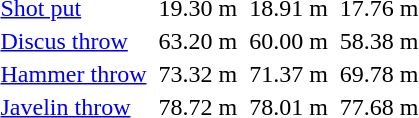<table>
<tr>
<td><a href='#'>Shot put</a></td>
<td></td>
<td>19.30 m</td>
<td></td>
<td>18.91 m</td>
<td></td>
<td>17.76 m</td>
</tr>
<tr>
<td><a href='#'>Discus throw</a></td>
<td></td>
<td>63.20 m</td>
<td></td>
<td>60.00 m</td>
<td></td>
<td>58.38 m</td>
</tr>
<tr>
<td><a href='#'>Hammer throw</a></td>
<td></td>
<td>73.32 m</td>
<td></td>
<td>71.37 m</td>
<td></td>
<td>69.78 m</td>
</tr>
<tr>
<td><a href='#'>Javelin throw</a></td>
<td></td>
<td>78.72 m</td>
<td></td>
<td>78.01  m</td>
<td></td>
<td>77.68 m</td>
</tr>
</table>
